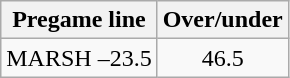<table class="wikitable">
<tr align="center">
<th style=>Pregame line</th>
<th style=>Over/under</th>
</tr>
<tr align="center">
<td>MARSH –23.5</td>
<td>46.5</td>
</tr>
</table>
